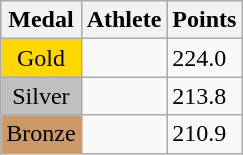<table class="wikitable">
<tr>
<th>Medal</th>
<th>Athlete</th>
<th>Points</th>
</tr>
<tr>
<td style="text-align:center;background-color:gold;">Gold</td>
<td></td>
<td>224.0</td>
</tr>
<tr>
<td style="text-align:center;background-color:silver;">Silver</td>
<td></td>
<td>213.8</td>
</tr>
<tr>
<td style="text-align:center;background-color:#CC9966;">Bronze</td>
<td></td>
<td>210.9</td>
</tr>
</table>
